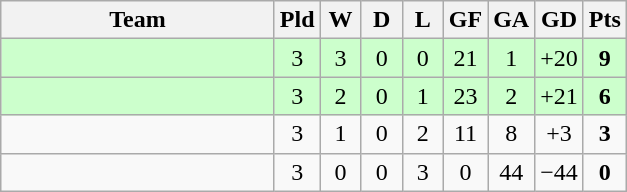<table class="wikitable" style="text-align: center;">
<tr>
<th width="175">Team</th>
<th width="20">Pld</th>
<th width="20">W</th>
<th width="20">D</th>
<th width="20">L</th>
<th width="20">GF</th>
<th width="20">GA</th>
<th width="20">GD</th>
<th width="20">Pts</th>
</tr>
<tr bgcolor=#ccffcc>
<td align=left></td>
<td>3</td>
<td>3</td>
<td>0</td>
<td>0</td>
<td>21</td>
<td>1</td>
<td>+20</td>
<td><strong>9</strong></td>
</tr>
<tr bgcolor=#ccffcc>
<td align=left></td>
<td>3</td>
<td>2</td>
<td>0</td>
<td>1</td>
<td>23</td>
<td>2</td>
<td>+21</td>
<td><strong>6</strong></td>
</tr>
<tr>
<td align=left></td>
<td>3</td>
<td>1</td>
<td>0</td>
<td>2</td>
<td>11</td>
<td>8</td>
<td>+3</td>
<td><strong>3</strong></td>
</tr>
<tr>
<td align=left></td>
<td>3</td>
<td>0</td>
<td>0</td>
<td>3</td>
<td>0</td>
<td>44</td>
<td>−44</td>
<td><strong>0</strong></td>
</tr>
</table>
